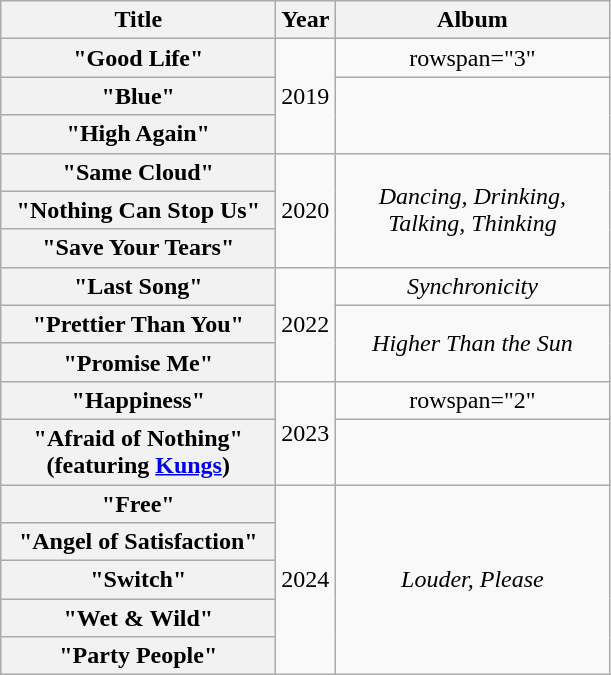<table class="wikitable plainrowheaders" style="text-align:center;" border="1">
<tr>
<th scope="col" style="width:11em;">Title</th>
<th scope="col" style="width:1em;">Year</th>
<th scope="col" style="width:11em;">Album</th>
</tr>
<tr>
<th scope="row">"Good Life"</th>
<td rowspan="3">2019</td>
<td>rowspan="3" </td>
</tr>
<tr>
<th scope="row">"Blue"</th>
</tr>
<tr>
<th scope="row">"High Again"</th>
</tr>
<tr>
<th scope="row">"Same Cloud"</th>
<td rowspan="3">2020</td>
<td rowspan="3"><em>Dancing, Drinking, Talking, Thinking</em></td>
</tr>
<tr>
<th scope="row">"Nothing Can Stop Us"</th>
</tr>
<tr>
<th scope="row">"Save Your Tears"</th>
</tr>
<tr>
<th scope="row">"Last Song"</th>
<td rowspan="3">2022</td>
<td><em>Synchronicity</em></td>
</tr>
<tr>
<th scope="row">"Prettier Than You"</th>
<td rowspan="2"><em>Higher Than the Sun</em></td>
</tr>
<tr>
<th scope="row">"Promise Me"</th>
</tr>
<tr>
<th scope="row">"Happiness"</th>
<td rowspan="2">2023</td>
<td>rowspan="2" </td>
</tr>
<tr>
<th scope="row">"Afraid of Nothing" <br><span>(featuring <a href='#'>Kungs</a>)</span></th>
</tr>
<tr>
<th scope="row">"Free"</th>
<td rowspan="5">2024</td>
<td rowspan="5"><em>Louder, Please</em></td>
</tr>
<tr>
<th scope="row">"Angel of Satisfaction"</th>
</tr>
<tr>
<th scope="row">"Switch"</th>
</tr>
<tr>
<th scope="row">"Wet & Wild"</th>
</tr>
<tr>
<th scope="row">"Party People"</th>
</tr>
</table>
